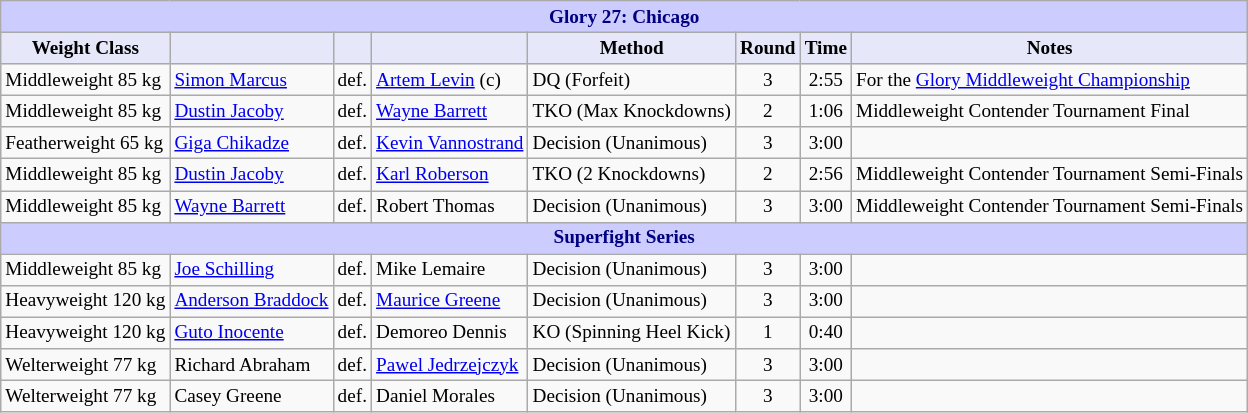<table class="wikitable" style="font-size: 80%;">
<tr>
<th colspan="8" style="background-color: #ccf; color: #000080; text-align: center;"><strong>Glory 27: Chicago</strong></th>
</tr>
<tr>
<th colspan="1" style="background-color: #E6E8FA; color: #000000; text-align: center;">Weight Class</th>
<th colspan="1" style="background-color: #E6E8FA; color: #000000; text-align: center;"></th>
<th colspan="1" style="background-color: #E6E8FA; color: #000000; text-align: center;"></th>
<th colspan="1" style="background-color: #E6E8FA; color: #000000; text-align: center;"></th>
<th colspan="1" style="background-color: #E6E8FA; color: #000000; text-align: center;">Method</th>
<th colspan="1" style="background-color: #E6E8FA; color: #000000; text-align: center;">Round</th>
<th colspan="1" style="background-color: #E6E8FA; color: #000000; text-align: center;">Time</th>
<th colspan="1" style="background-color: #E6E8FA; color: #000000; text-align: center;">Notes</th>
</tr>
<tr>
<td>Middleweight 85 kg</td>
<td> <a href='#'>Simon Marcus</a></td>
<td align=center>def.</td>
<td> <a href='#'>Artem Levin</a> (c)</td>
<td>DQ (Forfeit)</td>
<td align=center>3</td>
<td align=center>2:55</td>
<td>For the <a href='#'>Glory Middleweight Championship</a></td>
</tr>
<tr>
<td>Middleweight 85 kg</td>
<td> <a href='#'>Dustin Jacoby</a></td>
<td align=center>def.</td>
<td> <a href='#'>Wayne Barrett</a></td>
<td>TKO (Max Knockdowns)</td>
<td align=center>2</td>
<td align=center>1:06</td>
<td>Middleweight Contender Tournament Final</td>
</tr>
<tr>
<td>Featherweight 65 kg</td>
<td> <a href='#'>Giga Chikadze</a></td>
<td align=center>def.</td>
<td> <a href='#'>Kevin Vannostrand</a></td>
<td>Decision (Unanimous)</td>
<td align=center>3</td>
<td align=center>3:00</td>
<td></td>
</tr>
<tr>
<td>Middleweight 85 kg</td>
<td> <a href='#'>Dustin Jacoby</a></td>
<td align=center>def.</td>
<td> <a href='#'>Karl Roberson</a></td>
<td>TKO (2 Knockdowns)</td>
<td align=center>2</td>
<td align=center>2:56</td>
<td>Middleweight Contender Tournament Semi-Finals</td>
</tr>
<tr>
<td>Middleweight 85 kg</td>
<td> <a href='#'>Wayne Barrett</a></td>
<td align=center>def.</td>
<td> Robert Thomas</td>
<td>Decision (Unanimous)</td>
<td align=center>3</td>
<td align=center>3:00</td>
<td>Middleweight Contender Tournament Semi-Finals</td>
</tr>
<tr>
<th colspan="8" style="background-color: #ccf; color: #000080; text-align: center;"><strong>Superfight Series</strong></th>
</tr>
<tr>
<td>Middleweight 85 kg</td>
<td> <a href='#'>Joe Schilling</a></td>
<td align=center>def.</td>
<td> Mike Lemaire</td>
<td>Decision (Unanimous)</td>
<td align=center>3</td>
<td align=center>3:00</td>
<td></td>
</tr>
<tr>
<td>Heavyweight 120 kg</td>
<td> <a href='#'>Anderson Braddock</a></td>
<td align=center>def.</td>
<td> <a href='#'>Maurice Greene</a></td>
<td>Decision (Unanimous)</td>
<td align=center>3</td>
<td align=center>3:00</td>
<td></td>
</tr>
<tr>
<td>Heavyweight 120 kg</td>
<td> <a href='#'>Guto Inocente</a></td>
<td align=center>def.</td>
<td> Demoreo Dennis</td>
<td>KO (Spinning Heel Kick)</td>
<td align=center>1</td>
<td align=center>0:40</td>
<td></td>
</tr>
<tr>
<td>Welterweight 77 kg</td>
<td> Richard Abraham</td>
<td align=center>def.</td>
<td> <a href='#'>Pawel Jedrzejczyk</a></td>
<td>Decision (Unanimous)</td>
<td align=center>3</td>
<td align=center>3:00</td>
<td></td>
</tr>
<tr>
<td>Welterweight 77 kg</td>
<td> Casey Greene</td>
<td align=center>def.</td>
<td> Daniel Morales</td>
<td>Decision (Unanimous)</td>
<td align=center>3</td>
<td align=center>3:00</td>
<td></td>
</tr>
</table>
